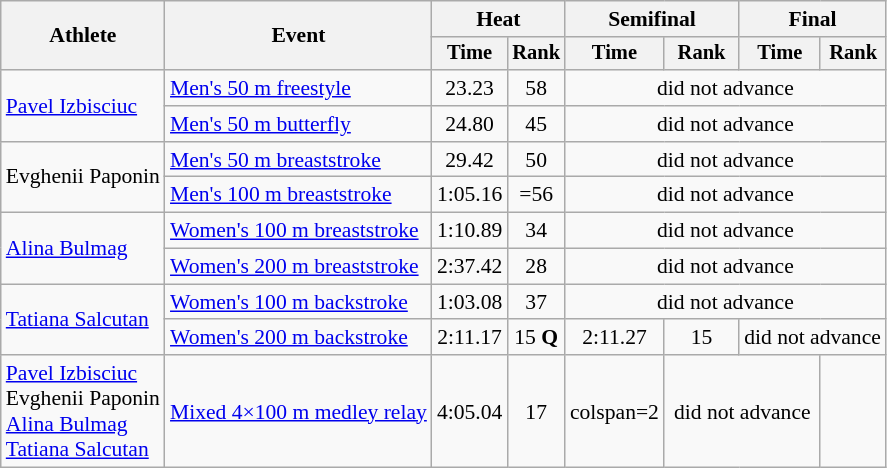<table class=wikitable style="font-size:90%">
<tr>
<th rowspan="2">Athlete</th>
<th rowspan="2">Event</th>
<th colspan="2">Heat</th>
<th colspan="2">Semifinal</th>
<th colspan="2">Final</th>
</tr>
<tr style="font-size:95%">
<th>Time</th>
<th>Rank</th>
<th>Time</th>
<th>Rank</th>
<th>Time</th>
<th>Rank</th>
</tr>
<tr align=center>
<td align=left rowspan=2><a href='#'>Pavel Izbisciuc</a></td>
<td align=left><a href='#'>Men's 50 m freestyle</a></td>
<td>23.23</td>
<td>58</td>
<td colspan=4>did not advance</td>
</tr>
<tr align=center>
<td align=left><a href='#'>Men's 50 m butterfly</a></td>
<td>24.80</td>
<td>45</td>
<td colspan=4>did not advance</td>
</tr>
<tr align=center>
<td align=left rowspan=2>Evghenii Paponin</td>
<td align=left><a href='#'>Men's 50 m breaststroke</a></td>
<td>29.42</td>
<td>50</td>
<td colspan=4>did not advance</td>
</tr>
<tr align=center>
<td align=left><a href='#'>Men's 100 m breaststroke</a></td>
<td>1:05.16</td>
<td>=56</td>
<td colspan=4>did not advance</td>
</tr>
<tr align=center>
<td align=left rowspan=2><a href='#'>Alina Bulmag</a></td>
<td align=left><a href='#'>Women's 100 m breaststroke</a></td>
<td>1:10.89</td>
<td>34</td>
<td colspan=4>did not advance</td>
</tr>
<tr align=center>
<td align=left><a href='#'>Women's 200 m breaststroke</a></td>
<td>2:37.42</td>
<td>28</td>
<td colspan=4>did not advance</td>
</tr>
<tr align=center>
<td align=left rowspan=2><a href='#'>Tatiana Salcutan</a></td>
<td align=left><a href='#'>Women's 100 m backstroke</a></td>
<td>1:03.08</td>
<td>37</td>
<td colspan=4>did not advance</td>
</tr>
<tr align=center>
<td align=left><a href='#'>Women's 200 m backstroke</a></td>
<td>2:11.17</td>
<td>15 <strong>Q</strong></td>
<td>2:11.27</td>
<td>15</td>
<td colspan=2>did not advance</td>
</tr>
<tr align=center>
<td align=left><a href='#'>Pavel Izbisciuc</a><br>Evghenii Paponin<br><a href='#'>Alina Bulmag</a><br><a href='#'>Tatiana Salcutan</a></td>
<td align=left><a href='#'>Mixed 4×100 m medley relay</a></td>
<td>4:05.04</td>
<td>17</td>
<td>colspan=2 </td>
<td colspan=2>did not advance</td>
</tr>
</table>
